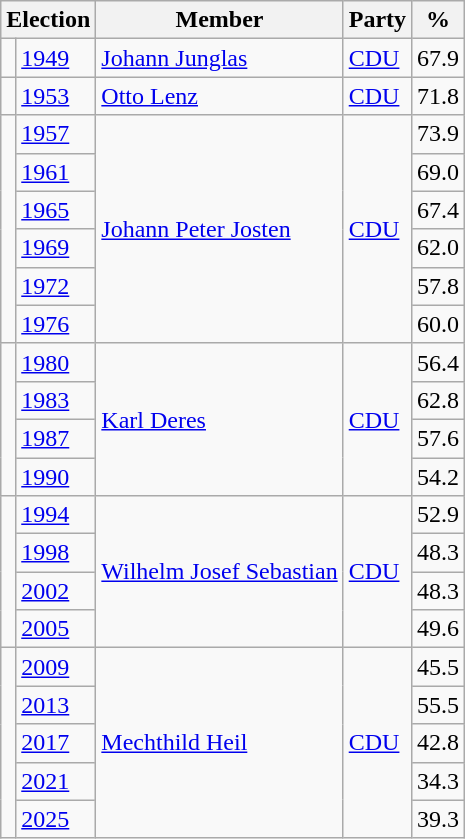<table class=wikitable>
<tr>
<th colspan=2>Election</th>
<th>Member</th>
<th>Party</th>
<th>%</th>
</tr>
<tr>
<td bgcolor=></td>
<td><a href='#'>1949</a></td>
<td><a href='#'>Johann Junglas</a></td>
<td><a href='#'>CDU</a></td>
<td align=right>67.9</td>
</tr>
<tr>
<td bgcolor=></td>
<td><a href='#'>1953</a></td>
<td><a href='#'>Otto Lenz</a></td>
<td><a href='#'>CDU</a></td>
<td align=right>71.8</td>
</tr>
<tr>
<td rowspan=6 bgcolor=></td>
<td><a href='#'>1957</a></td>
<td rowspan=6><a href='#'>Johann Peter Josten</a></td>
<td rowspan=6><a href='#'>CDU</a></td>
<td align=right>73.9</td>
</tr>
<tr>
<td><a href='#'>1961</a></td>
<td align=right>69.0</td>
</tr>
<tr>
<td><a href='#'>1965</a></td>
<td align=right>67.4</td>
</tr>
<tr>
<td><a href='#'>1969</a></td>
<td align=right>62.0</td>
</tr>
<tr>
<td><a href='#'>1972</a></td>
<td align=right>57.8</td>
</tr>
<tr>
<td><a href='#'>1976</a></td>
<td align=right>60.0</td>
</tr>
<tr>
<td rowspan=4 bgcolor=></td>
<td><a href='#'>1980</a></td>
<td rowspan=4><a href='#'>Karl Deres</a></td>
<td rowspan=4><a href='#'>CDU</a></td>
<td align=right>56.4</td>
</tr>
<tr>
<td><a href='#'>1983</a></td>
<td align=right>62.8</td>
</tr>
<tr>
<td><a href='#'>1987</a></td>
<td align=right>57.6</td>
</tr>
<tr>
<td><a href='#'>1990</a></td>
<td align=right>54.2</td>
</tr>
<tr>
<td rowspan=4 bgcolor=></td>
<td><a href='#'>1994</a></td>
<td rowspan=4><a href='#'>Wilhelm Josef Sebastian</a></td>
<td rowspan=4><a href='#'>CDU</a></td>
<td align=right>52.9</td>
</tr>
<tr>
<td><a href='#'>1998</a></td>
<td align=right>48.3</td>
</tr>
<tr>
<td><a href='#'>2002</a></td>
<td align=right>48.3</td>
</tr>
<tr>
<td><a href='#'>2005</a></td>
<td align=right>49.6</td>
</tr>
<tr>
<td rowspan=5 bgcolor=></td>
<td><a href='#'>2009</a></td>
<td rowspan=5><a href='#'>Mechthild Heil</a></td>
<td rowspan=5><a href='#'>CDU</a></td>
<td align=right>45.5</td>
</tr>
<tr>
<td><a href='#'>2013</a></td>
<td align=right>55.5</td>
</tr>
<tr>
<td><a href='#'>2017</a></td>
<td align=right>42.8</td>
</tr>
<tr>
<td><a href='#'>2021</a></td>
<td align=right>34.3</td>
</tr>
<tr>
<td><a href='#'>2025</a></td>
<td align=right>39.3</td>
</tr>
</table>
